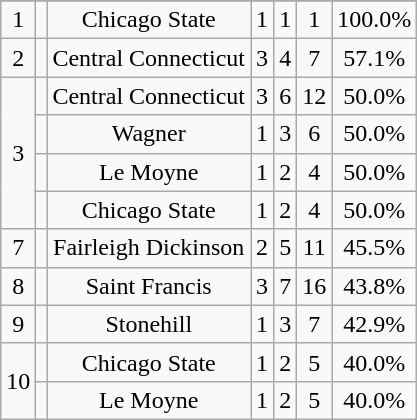<table class="wikitable sortable" style="text-align:center">
<tr>
</tr>
<tr>
<td>1</td>
<td></td>
<td>Chicago State</td>
<td>1</td>
<td>1</td>
<td>1</td>
<td>100.0%</td>
</tr>
<tr>
<td>2</td>
<td></td>
<td>Central Connecticut</td>
<td>3</td>
<td>4</td>
<td>7</td>
<td>57.1%</td>
</tr>
<tr>
<td rowspan="4">3</td>
<td></td>
<td>Central Connecticut</td>
<td>3</td>
<td>6</td>
<td>12</td>
<td>50.0%</td>
</tr>
<tr>
<td></td>
<td>Wagner</td>
<td>1</td>
<td>3</td>
<td>6</td>
<td>50.0%</td>
</tr>
<tr>
<td></td>
<td>Le Moyne</td>
<td>1</td>
<td>2</td>
<td>4</td>
<td>50.0%</td>
</tr>
<tr>
<td></td>
<td>Chicago State</td>
<td>1</td>
<td>2</td>
<td>4</td>
<td>50.0%</td>
</tr>
<tr>
<td>7</td>
<td></td>
<td>Fairleigh Dickinson</td>
<td>2</td>
<td>5</td>
<td>11</td>
<td>45.5%</td>
</tr>
<tr>
<td>8</td>
<td></td>
<td>Saint Francis</td>
<td>3</td>
<td>7</td>
<td>16</td>
<td>43.8%</td>
</tr>
<tr>
<td>9</td>
<td></td>
<td>Stonehill</td>
<td>1</td>
<td>3</td>
<td>7</td>
<td>42.9%</td>
</tr>
<tr>
<td rowspan="2">10</td>
<td></td>
<td>Chicago State</td>
<td>1</td>
<td>2</td>
<td>5</td>
<td>40.0%</td>
</tr>
<tr>
<td></td>
<td>Le Moyne</td>
<td>1</td>
<td>2</td>
<td>5</td>
<td>40.0%</td>
</tr>
</table>
